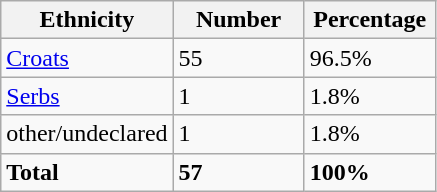<table class="wikitable">
<tr>
<th width="100px">Ethnicity</th>
<th width="80px">Number</th>
<th width="80px">Percentage</th>
</tr>
<tr>
<td><a href='#'>Croats</a></td>
<td>55</td>
<td>96.5%</td>
</tr>
<tr>
<td><a href='#'>Serbs</a></td>
<td>1</td>
<td>1.8%</td>
</tr>
<tr>
<td>other/undeclared</td>
<td>1</td>
<td>1.8%</td>
</tr>
<tr>
<td><strong>Total</strong></td>
<td><strong>57</strong></td>
<td><strong>100%</strong></td>
</tr>
</table>
